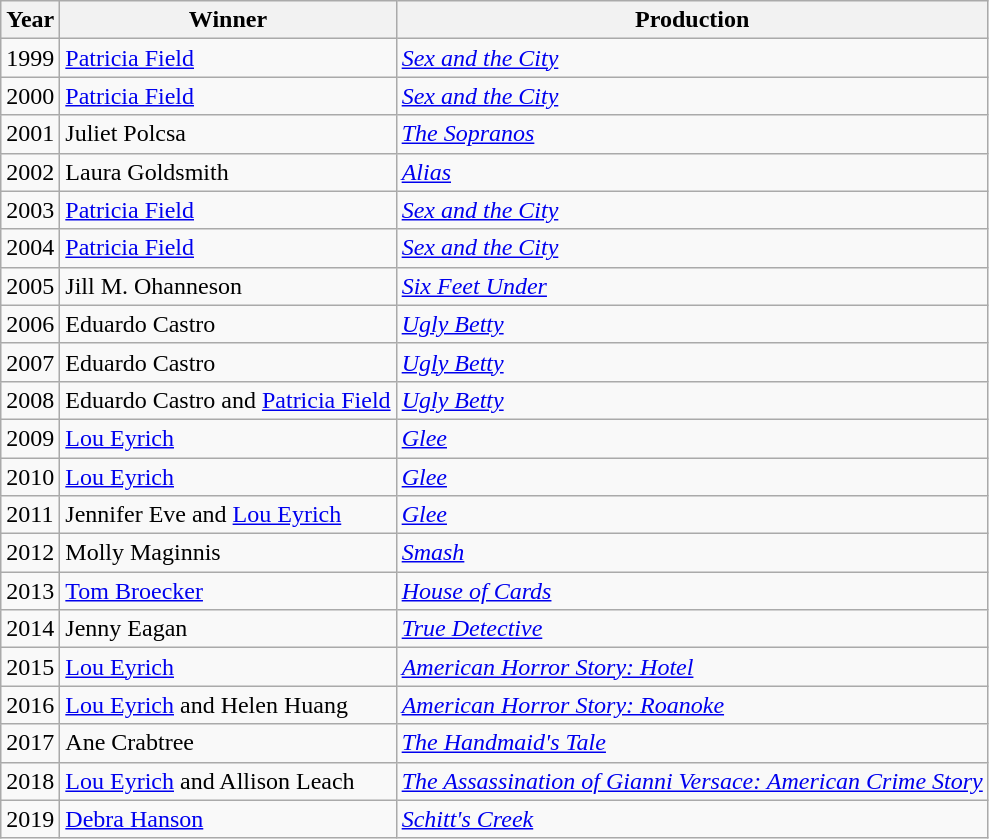<table class="wikitable">
<tr>
<th>Year</th>
<th>Winner</th>
<th>Production</th>
</tr>
<tr>
<td>1999</td>
<td><a href='#'>Patricia Field</a></td>
<td><em><a href='#'>Sex and the City</a></em></td>
</tr>
<tr>
<td>2000</td>
<td><a href='#'>Patricia Field</a></td>
<td><em><a href='#'>Sex and the City</a></em></td>
</tr>
<tr>
<td>2001</td>
<td>Juliet Polcsa</td>
<td><em><a href='#'>The Sopranos</a></em></td>
</tr>
<tr>
<td>2002</td>
<td>Laura Goldsmith</td>
<td><em><a href='#'>Alias</a></em></td>
</tr>
<tr>
<td>2003</td>
<td><a href='#'>Patricia Field</a></td>
<td><em><a href='#'>Sex and the City</a></em></td>
</tr>
<tr>
<td>2004</td>
<td><a href='#'>Patricia Field</a></td>
<td><em><a href='#'>Sex and the City</a></em></td>
</tr>
<tr>
<td>2005</td>
<td>Jill M. Ohanneson</td>
<td><em><a href='#'>Six Feet Under</a></em></td>
</tr>
<tr>
<td>2006</td>
<td>Eduardo Castro</td>
<td><em><a href='#'>Ugly Betty</a></em></td>
</tr>
<tr>
<td>2007</td>
<td>Eduardo Castro</td>
<td><em><a href='#'>Ugly Betty</a></em></td>
</tr>
<tr>
<td>2008</td>
<td>Eduardo Castro and <a href='#'>Patricia Field</a></td>
<td><em><a href='#'>Ugly Betty</a></em></td>
</tr>
<tr>
<td>2009</td>
<td><a href='#'>Lou Eyrich</a></td>
<td><em><a href='#'>Glee</a></em></td>
</tr>
<tr>
<td>2010</td>
<td><a href='#'>Lou Eyrich</a></td>
<td><em><a href='#'>Glee</a></em></td>
</tr>
<tr>
<td>2011</td>
<td>Jennifer Eve and <a href='#'>Lou Eyrich</a></td>
<td><em><a href='#'>Glee</a></em></td>
</tr>
<tr>
<td>2012</td>
<td>Molly Maginnis</td>
<td><em><a href='#'>Smash</a></em></td>
</tr>
<tr>
<td>2013</td>
<td><a href='#'>Tom Broecker</a></td>
<td><em><a href='#'>House of Cards</a></em></td>
</tr>
<tr>
<td>2014</td>
<td>Jenny Eagan</td>
<td><em><a href='#'>True Detective</a></em></td>
</tr>
<tr>
<td>2015</td>
<td><a href='#'>Lou Eyrich</a></td>
<td><em><a href='#'>American Horror Story: Hotel</a></em></td>
</tr>
<tr>
<td>2016</td>
<td><a href='#'>Lou Eyrich</a> and Helen Huang</td>
<td><em><a href='#'>American Horror Story: Roanoke</a></em></td>
</tr>
<tr>
<td>2017</td>
<td>Ane Crabtree</td>
<td><em><a href='#'>The Handmaid's Tale</a></em></td>
</tr>
<tr>
<td>2018</td>
<td><a href='#'>Lou Eyrich</a> and Allison Leach</td>
<td><em><a href='#'>The Assassination of Gianni Versace: American Crime Story</a></em></td>
</tr>
<tr>
<td>2019</td>
<td><a href='#'>Debra Hanson</a></td>
<td><em><a href='#'>Schitt's Creek</a></em></td>
</tr>
</table>
